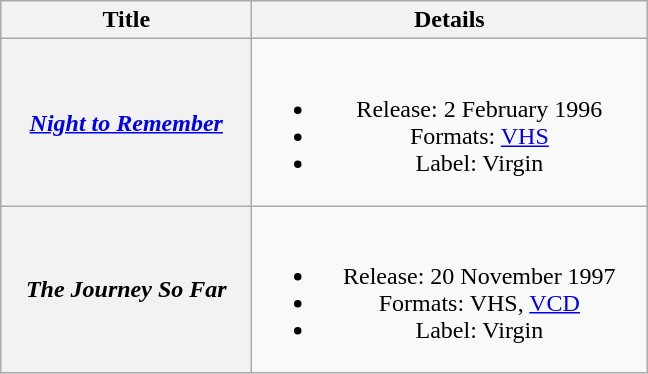<table class="wikitable plainrowheaders" style="text-align:center;">
<tr>
<th scope="col" style="width:10em;">Title</th>
<th scope="col" style="width:16em;">Details</th>
</tr>
<tr>
<th scope="row"><em><a href='#'>Night to Remember</a></em></th>
<td><br><ul><li>Release: 2 February 1996</li><li>Formats: <a href='#'>VHS</a></li><li>Label: Virgin</li></ul></td>
</tr>
<tr>
<th scope="row"><em>The Journey So Far</em></th>
<td><br><ul><li>Release: 20 November 1997</li><li>Formats: VHS, <a href='#'>VCD</a></li><li>Label: Virgin</li></ul></td>
</tr>
</table>
